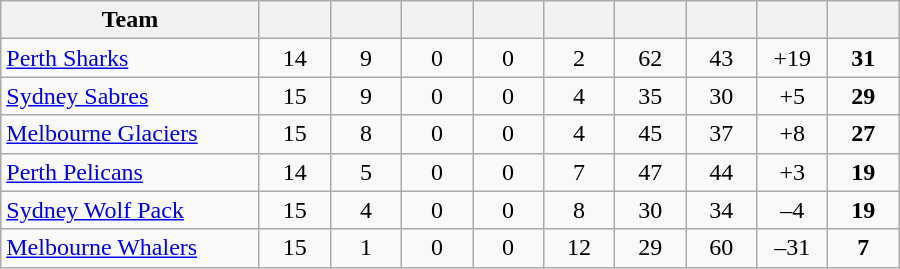<table class="wikitable" style="text-align:center;">
<tr>
<th width=165>Team</th>
<th width=40></th>
<th width=40></th>
<th width=40></th>
<th width=40></th>
<th width=40></th>
<th width=40></th>
<th width=40></th>
<th width=40></th>
<th width=40></th>
</tr>
<tr>
<td style="text-align:left;"><a href='#'>Perth Sharks</a></td>
<td>14</td>
<td>9</td>
<td>0</td>
<td>0</td>
<td>2</td>
<td>62</td>
<td>43</td>
<td>+19</td>
<td><strong>31</strong></td>
</tr>
<tr>
<td style="text-align:left;"><a href='#'>Sydney Sabres</a></td>
<td>15</td>
<td>9</td>
<td>0</td>
<td>0</td>
<td>4</td>
<td>35</td>
<td>30</td>
<td>+5</td>
<td><strong>29</strong></td>
</tr>
<tr>
<td style="text-align:left;"><a href='#'>Melbourne Glaciers</a></td>
<td>15</td>
<td>8</td>
<td>0</td>
<td>0</td>
<td>4</td>
<td>45</td>
<td>37</td>
<td>+8</td>
<td><strong>27</strong></td>
</tr>
<tr>
<td style="text-align:left;"><a href='#'>Perth Pelicans</a></td>
<td>14</td>
<td>5</td>
<td>0</td>
<td>0</td>
<td>7</td>
<td>47</td>
<td>44</td>
<td>+3</td>
<td><strong>19</strong></td>
</tr>
<tr>
<td style="text-align:left;"><a href='#'>Sydney Wolf Pack</a></td>
<td>15</td>
<td>4</td>
<td>0</td>
<td>0</td>
<td>8</td>
<td>30</td>
<td>34</td>
<td>–4</td>
<td><strong>19</strong></td>
</tr>
<tr>
<td style="text-align:left;"><a href='#'>Melbourne Whalers</a></td>
<td>15</td>
<td>1</td>
<td>0</td>
<td>0</td>
<td>12</td>
<td>29</td>
<td>60</td>
<td>–31</td>
<td><strong>7</strong></td>
</tr>
</table>
